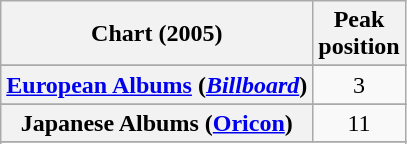<table class="wikitable sortable plainrowheaders" style="text-align:center;">
<tr>
<th>Chart (2005)</th>
<th>Peak<br>position</th>
</tr>
<tr>
</tr>
<tr>
</tr>
<tr>
</tr>
<tr>
</tr>
<tr>
</tr>
<tr>
</tr>
<tr>
</tr>
<tr>
<th scope="row"><a href='#'>European Albums</a> (<em><a href='#'>Billboard</a></em>)</th>
<td style="text-align:center;">3</td>
</tr>
<tr>
</tr>
<tr>
</tr>
<tr>
</tr>
<tr>
</tr>
<tr>
</tr>
<tr>
<th scope="row">Japanese Albums (<a href='#'>Oricon</a>)</th>
<td style="text-align:center;">11</td>
</tr>
<tr>
</tr>
<tr>
</tr>
<tr>
</tr>
<tr>
</tr>
<tr>
</tr>
<tr>
</tr>
<tr>
</tr>
<tr>
</tr>
<tr>
</tr>
</table>
